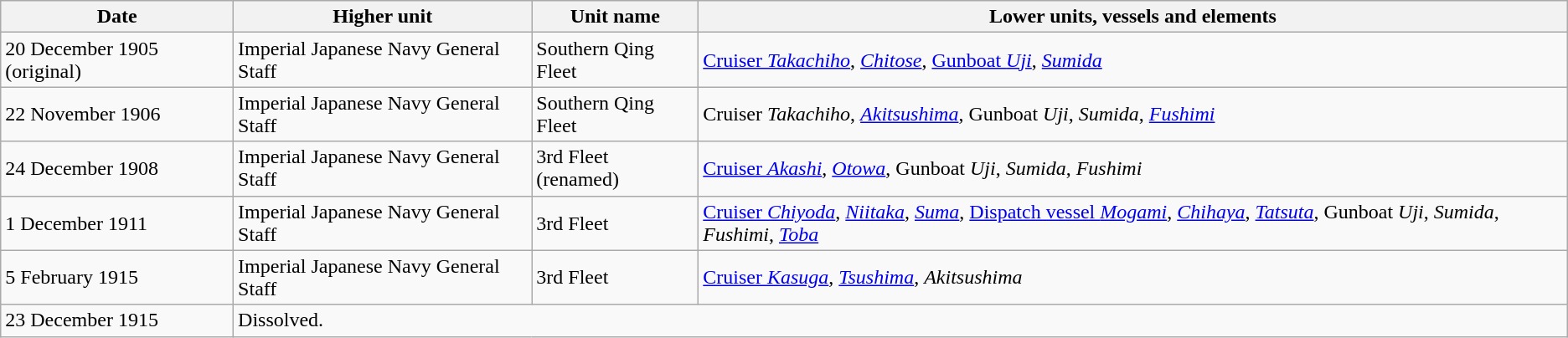<table class="wikitable">
<tr>
<th>Date</th>
<th>Higher unit</th>
<th>Unit name</th>
<th>Lower units, vessels and elements</th>
</tr>
<tr>
<td>20 December 1905 (original)</td>
<td>Imperial Japanese Navy General Staff</td>
<td>Southern Qing Fleet</td>
<td><a href='#'>Cruiser <em>Takachiho</em></a>, <em><a href='#'>Chitose</a></em>, <a href='#'>Gunboat <em>Uji</em></a>, <em><a href='#'>Sumida</a></em></td>
</tr>
<tr>
<td>22 November 1906</td>
<td>Imperial Japanese Navy General Staff</td>
<td>Southern Qing Fleet</td>
<td>Cruiser <em>Takachiho</em>, <em><a href='#'>Akitsushima</a></em>, Gunboat <em>Uji</em>, <em>Sumida</em>, <em><a href='#'>Fushimi</a></em></td>
</tr>
<tr>
<td>24 December 1908</td>
<td>Imperial Japanese Navy General Staff</td>
<td>3rd Fleet<br>(renamed)</td>
<td><a href='#'>Cruiser <em>Akashi</em></a>, <em><a href='#'>Otowa</a></em>, Gunboat <em>Uji</em>, <em>Sumida</em>, <em>Fushimi</em></td>
</tr>
<tr>
<td>1 December 1911</td>
<td>Imperial Japanese Navy General Staff</td>
<td>3rd Fleet</td>
<td><a href='#'>Cruiser <em>Chiyoda</em></a>, <em><a href='#'>Niitaka</a></em>, <em><a href='#'>Suma</a></em>, <a href='#'>Dispatch vessel <em>Mogami</em></a>, <em><a href='#'>Chihaya</a></em>, <em><a href='#'>Tatsuta</a></em>, Gunboat <em>Uji</em>, <em>Sumida</em>, <em>Fushimi</em>, <em><a href='#'>Toba</a></em></td>
</tr>
<tr>
<td>5 February 1915</td>
<td>Imperial Japanese Navy General Staff</td>
<td>3rd Fleet</td>
<td><a href='#'>Cruiser <em>Kasuga</em></a>, <em><a href='#'>Tsushima</a></em>, <em>Akitsushima</em></td>
</tr>
<tr>
<td>23 December 1915</td>
<td colspan="3">Dissolved.</td>
</tr>
</table>
